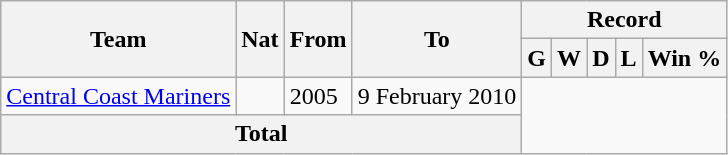<table class="wikitable" style="text-align: center">
<tr>
<th rowspan=2>Team</th>
<th rowspan=2>Nat</th>
<th rowspan=2>From</th>
<th rowspan=2>To</th>
<th colspan=5>Record</th>
</tr>
<tr>
<th>G</th>
<th>W</th>
<th>D</th>
<th>L</th>
<th>Win %</th>
</tr>
<tr>
<td align=left><a href='#'>Central Coast Mariners</a></td>
<td></td>
<td align=left>2005</td>
<td align=left>9 February 2010<br></td>
</tr>
<tr>
<th colspan=4>Total<br></th>
</tr>
</table>
